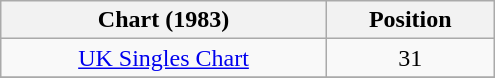<table class="wikitable" width="330px">
<tr>
<th align="center">Chart (1983)</th>
<th align="center">Position</th>
</tr>
<tr>
<td align="center"><a href='#'>UK Singles Chart</a></td>
<td align="center">31</td>
</tr>
<tr>
</tr>
</table>
